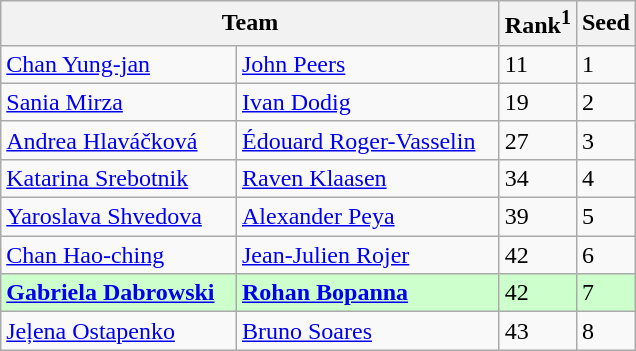<table class="wikitable sortable collapsible uncollapsed ">
<tr>
<th width="325" colspan=2>Team</th>
<th>Rank<sup>1</sup></th>
<th>Seed</th>
</tr>
<tr>
<td> <a href='#'>Chan Yung-jan</a></td>
<td> <a href='#'>John Peers</a></td>
<td>11</td>
<td>1</td>
</tr>
<tr>
<td> <a href='#'>Sania Mirza</a></td>
<td> <a href='#'>Ivan Dodig</a></td>
<td>19</td>
<td>2</td>
</tr>
<tr>
<td> <a href='#'>Andrea Hlaváčková</a></td>
<td> <a href='#'>Édouard Roger-Vasselin</a></td>
<td>27</td>
<td>3</td>
</tr>
<tr>
<td> <a href='#'>Katarina Srebotnik</a></td>
<td> <a href='#'>Raven Klaasen</a></td>
<td>34</td>
<td>4</td>
</tr>
<tr>
<td> <a href='#'>Yaroslava Shvedova</a></td>
<td> <a href='#'>Alexander Peya</a></td>
<td>39</td>
<td>5</td>
</tr>
<tr>
<td> <a href='#'>Chan Hao-ching</a></td>
<td> <a href='#'>Jean-Julien Rojer</a></td>
<td>42</td>
<td>6</td>
</tr>
<tr style = "background:#cfc;">
<td> <strong><a href='#'>Gabriela Dabrowski</a></strong></td>
<td> <strong><a href='#'>Rohan Bopanna</a></strong></td>
<td>42</td>
<td>7</td>
</tr>
<tr>
<td> <a href='#'>Jeļena Ostapenko</a></td>
<td> <a href='#'>Bruno Soares</a></td>
<td>43</td>
<td>8</td>
</tr>
</table>
